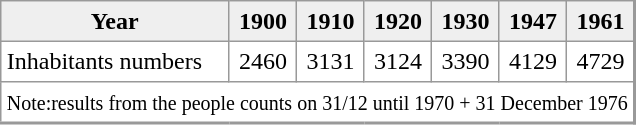<table align="center" rules="all" cellspacing="0" cellpadding="4" style="border: 1px solid #999; border-right: 2px solid #999; border-bottom:2px solid #999">
<tr style="background: #efefef">
<th>Year</th>
<th>1900</th>
<th>1910</th>
<th>1920</th>
<th>1930</th>
<th>1947</th>
<th>1961</th>
</tr>
<tr>
<td>Inhabitants numbers</td>
<td align=center>2460</td>
<td align=center>3131</td>
<td align=center>3124</td>
<td align=center>3390</td>
<td align=center>4129</td>
<td align=center>4729</td>
</tr>
<tr>
<td colspan=8 align=center><small>Note:results from the people counts on 31/12 until 1970 + 31 December 1976</small></td>
</tr>
</table>
